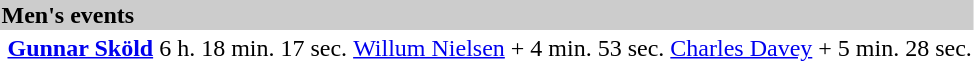<table>
<tr bgcolor="#cccccc">
<td colspan=7><strong>Men's events</strong></td>
</tr>
<tr>
<td><br></td>
<td><strong><a href='#'>Gunnar Sköld</a></strong><br><small></small></td>
<td align=right>6 h. 18 min. 17 sec.</td>
<td><a href='#'>Willum Nielsen</a><br><small></small></td>
<td align=right>+ 4 min. 53 sec.</td>
<td><a href='#'>Charles Davey</a><br><small></small></td>
<td align=right>+ 5 min. 28 sec.</td>
</tr>
</table>
